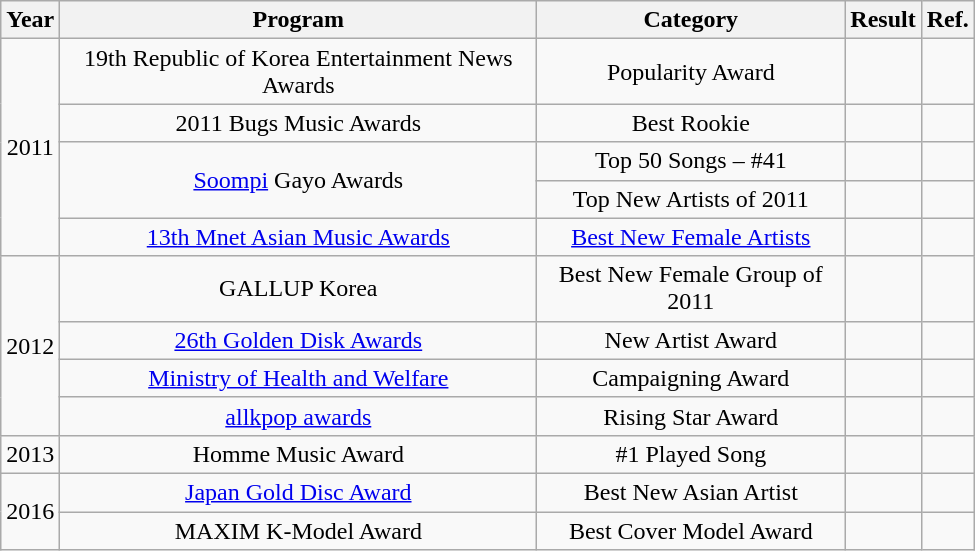<table class="wikitable" style="text-align: center; width: 650px;">
<tr>
<th>Year</th>
<th>Program</th>
<th>Category</th>
<th>Result</th>
<th>Ref.</th>
</tr>
<tr>
<td rowspan=5>2011</td>
<td>19th Republic of Korea Entertainment News Awards</td>
<td>Popularity Award</td>
<td></td>
<td></td>
</tr>
<tr>
<td>2011 Bugs Music Awards</td>
<td>Best Rookie</td>
<td></td>
<td></td>
</tr>
<tr>
<td rowspan=2><a href='#'>Soompi</a> Gayo Awards</td>
<td>Top 50 Songs – #41</td>
<td></td>
<td></td>
</tr>
<tr>
<td>Top New Artists of 2011</td>
<td></td>
<td></td>
</tr>
<tr>
<td><a href='#'>13th Mnet Asian Music Awards</a></td>
<td><a href='#'>Best New Female Artists</a></td>
<td></td>
<td></td>
</tr>
<tr>
<td rowspan=4>2012</td>
<td>GALLUP Korea</td>
<td>Best New Female Group of 2011</td>
<td></td>
<td></td>
</tr>
<tr>
<td><a href='#'>26th Golden Disk Awards</a></td>
<td>New Artist Award</td>
<td></td>
<td></td>
</tr>
<tr>
<td><a href='#'>Ministry of Health and Welfare</a></td>
<td>Campaigning Award</td>
<td></td>
<td></td>
</tr>
<tr>
<td><a href='#'>allkpop awards</a></td>
<td>Rising Star Award</td>
<td></td>
<td></td>
</tr>
<tr>
<td rowspan=1 align="center">2013</td>
<td>Homme Music Award</td>
<td>#1 Played Song</td>
<td></td>
<td></td>
</tr>
<tr>
<td rowspan="2" align="center">2016</td>
<td rowspan=""><a href='#'>Japan Gold Disc Award</a></td>
<td>Best New Asian Artist</td>
<td></td>
<td></td>
</tr>
<tr>
<td rowspan="">MAXIM K-Model Award</td>
<td>Best Cover Model Award</td>
<td></td>
<td></td>
</tr>
</table>
